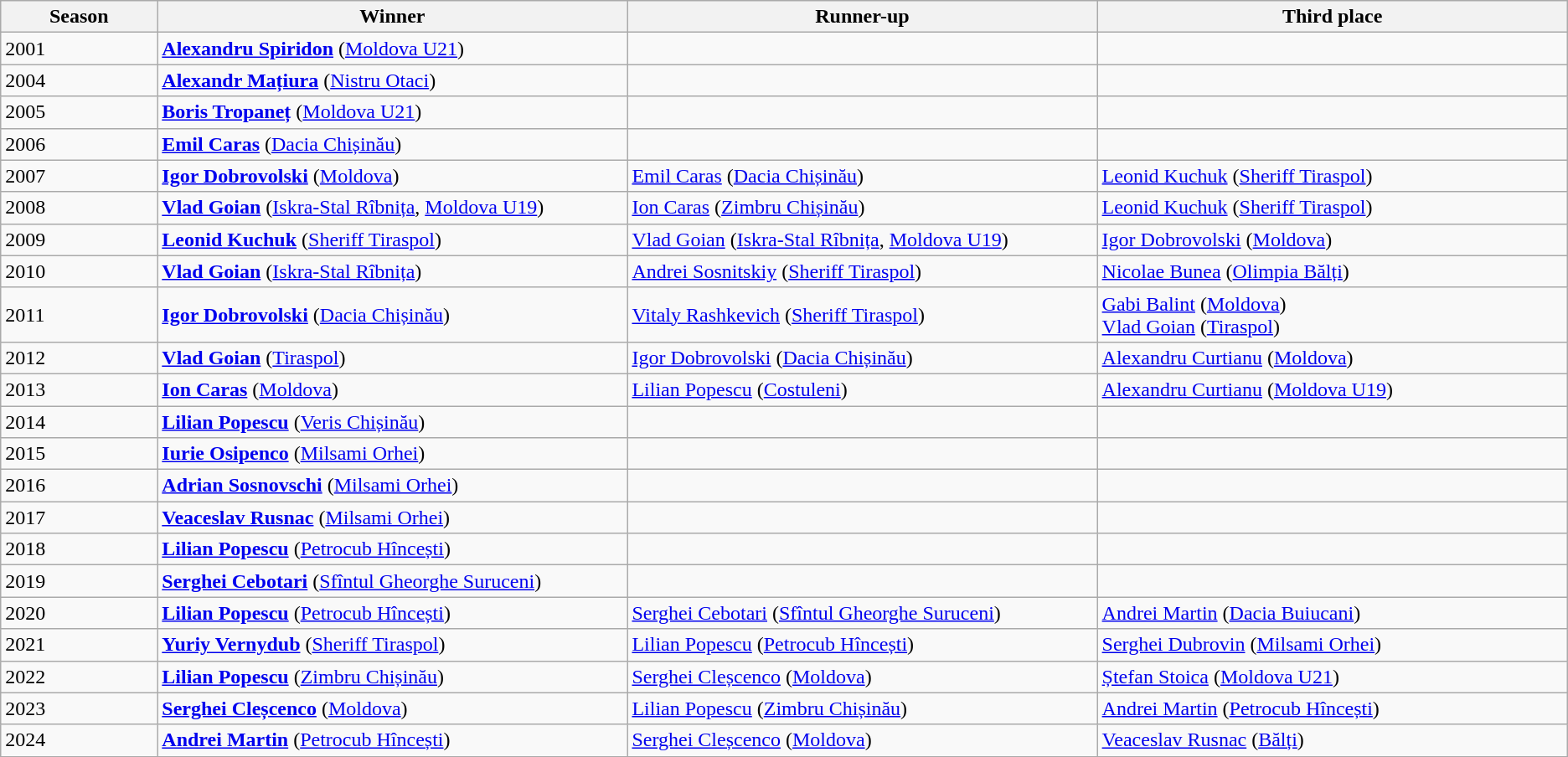<table class="wikitable">
<tr>
<th width=5%>Season</th>
<th width=15%>Winner</th>
<th width=15%>Runner-up</th>
<th width=15%>Third place</th>
</tr>
<tr>
<td>2001</td>
<td> <strong><a href='#'>Alexandru Spiridon</a></strong> (<a href='#'>Moldova U21</a>)</td>
<td></td>
<td></td>
</tr>
<tr>
<td>2004</td>
<td> <strong><a href='#'>Alexandr Mațiura</a></strong> (<a href='#'>Nistru Otaci</a>)</td>
<td></td>
<td></td>
</tr>
<tr>
<td>2005</td>
<td> <strong><a href='#'>Boris Tropaneț</a></strong> (<a href='#'>Moldova U21</a>)</td>
<td></td>
<td></td>
</tr>
<tr>
<td>2006</td>
<td> <strong><a href='#'>Emil Caras</a></strong> (<a href='#'>Dacia Chișinău</a>)</td>
<td></td>
<td></td>
</tr>
<tr>
<td>2007</td>
<td> <strong><a href='#'>Igor Dobrovolski</a></strong> (<a href='#'>Moldova</a>)</td>
<td> <a href='#'>Emil Caras</a> (<a href='#'>Dacia Chișinău</a>)</td>
<td> <a href='#'>Leonid Kuchuk</a> (<a href='#'>Sheriff Tiraspol</a>)</td>
</tr>
<tr>
<td>2008</td>
<td> <strong><a href='#'>Vlad Goian</a></strong> (<a href='#'>Iskra-Stal Rîbnița</a>, <a href='#'>Moldova U19</a>)</td>
<td> <a href='#'>Ion Caras</a> (<a href='#'>Zimbru Chișinău</a>)</td>
<td> <a href='#'>Leonid Kuchuk</a> (<a href='#'>Sheriff Tiraspol</a>)</td>
</tr>
<tr>
<td>2009</td>
<td> <strong><a href='#'>Leonid Kuchuk</a></strong> (<a href='#'>Sheriff Tiraspol</a>)</td>
<td> <a href='#'>Vlad Goian</a> (<a href='#'>Iskra-Stal Rîbnița</a>, <a href='#'>Moldova U19</a>)</td>
<td> <a href='#'>Igor Dobrovolski</a> (<a href='#'>Moldova</a>)</td>
</tr>
<tr>
<td>2010</td>
<td> <strong><a href='#'>Vlad Goian</a></strong> (<a href='#'>Iskra-Stal Rîbnița</a>)</td>
<td> <a href='#'>Andrei Sosnitskiy</a> (<a href='#'>Sheriff Tiraspol</a>)</td>
<td> <a href='#'>Nicolae Bunea</a> (<a href='#'>Olimpia Bălți</a>)</td>
</tr>
<tr>
<td>2011</td>
<td> <strong><a href='#'>Igor Dobrovolski</a></strong> (<a href='#'>Dacia Chișinău</a>)</td>
<td> <a href='#'>Vitaly Rashkevich</a> (<a href='#'>Sheriff Tiraspol</a>)</td>
<td> <a href='#'>Gabi Balint</a> (<a href='#'>Moldova</a>)<br> <a href='#'>Vlad Goian</a> (<a href='#'>Tiraspol</a>)</td>
</tr>
<tr>
<td>2012</td>
<td> <strong><a href='#'>Vlad Goian</a></strong> (<a href='#'>Tiraspol</a>)</td>
<td> <a href='#'>Igor Dobrovolski</a> (<a href='#'>Dacia Chișinău</a>)</td>
<td> <a href='#'>Alexandru Curtianu</a> (<a href='#'>Moldova</a>)</td>
</tr>
<tr>
<td>2013</td>
<td> <strong><a href='#'>Ion Caras</a></strong> (<a href='#'>Moldova</a>)</td>
<td> <a href='#'>Lilian Popescu</a> (<a href='#'>Costuleni</a>)</td>
<td> <a href='#'>Alexandru Curtianu</a> (<a href='#'>Moldova U19</a>)</td>
</tr>
<tr>
<td>2014</td>
<td> <strong><a href='#'>Lilian Popescu</a></strong> (<a href='#'>Veris Chișinău</a>)</td>
<td></td>
<td></td>
</tr>
<tr>
<td>2015</td>
<td> <strong><a href='#'>Iurie Osipenco</a></strong> (<a href='#'>Milsami Orhei</a>)</td>
<td></td>
<td></td>
</tr>
<tr>
<td>2016</td>
<td> <strong><a href='#'>Adrian Sosnovschi</a></strong> (<a href='#'>Milsami Orhei</a>)</td>
<td></td>
<td></td>
</tr>
<tr>
<td>2017</td>
<td> <strong><a href='#'>Veaceslav Rusnac</a></strong> (<a href='#'>Milsami Orhei</a>)</td>
<td></td>
<td></td>
</tr>
<tr>
<td>2018</td>
<td> <strong><a href='#'>Lilian Popescu</a></strong> (<a href='#'>Petrocub Hîncești</a>)</td>
<td></td>
<td></td>
</tr>
<tr>
<td>2019</td>
<td> <strong><a href='#'>Serghei Cebotari</a></strong> (<a href='#'>Sfîntul Gheorghe Suruceni</a>)</td>
<td></td>
<td></td>
</tr>
<tr>
<td>2020</td>
<td> <strong><a href='#'>Lilian Popescu</a></strong> (<a href='#'>Petrocub Hîncești</a>)</td>
<td> <a href='#'>Serghei Cebotari</a> (<a href='#'>Sfîntul Gheorghe Suruceni</a>)</td>
<td> <a href='#'>Andrei Martin</a> (<a href='#'>Dacia Buiucani</a>)</td>
</tr>
<tr>
<td>2021</td>
<td> <strong><a href='#'>Yuriy Vernydub</a></strong> (<a href='#'>Sheriff Tiraspol</a>)</td>
<td> <a href='#'>Lilian Popescu</a> (<a href='#'>Petrocub Hîncești</a>)</td>
<td> <a href='#'>Serghei Dubrovin</a> (<a href='#'>Milsami Orhei</a>)</td>
</tr>
<tr>
<td>2022</td>
<td> <strong><a href='#'>Lilian Popescu</a></strong> (<a href='#'>Zimbru Chișinău</a>)</td>
<td> <a href='#'>Serghei Cleșcenco</a> (<a href='#'>Moldova</a>)</td>
<td> <a href='#'>Ștefan Stoica</a> (<a href='#'>Moldova U21</a>)</td>
</tr>
<tr>
<td>2023</td>
<td><strong> <a href='#'>Serghei Cleșcenco</a></strong> (<a href='#'>Moldova</a>)</td>
<td> <a href='#'>Lilian Popescu</a> (<a href='#'>Zimbru Chișinău</a>)</td>
<td> <a href='#'>Andrei Martin</a> (<a href='#'>Petrocub Hîncești</a>)</td>
</tr>
<tr>
<td>2024</td>
<td><strong> <a href='#'>Andrei Martin</a></strong> (<a href='#'>Petrocub Hîncești</a>)</td>
<td> <a href='#'>Serghei Cleșcenco</a> (<a href='#'>Moldova</a>)</td>
<td> <a href='#'>Veaceslav Rusnac</a> (<a href='#'>Bălți</a>)</td>
</tr>
</table>
